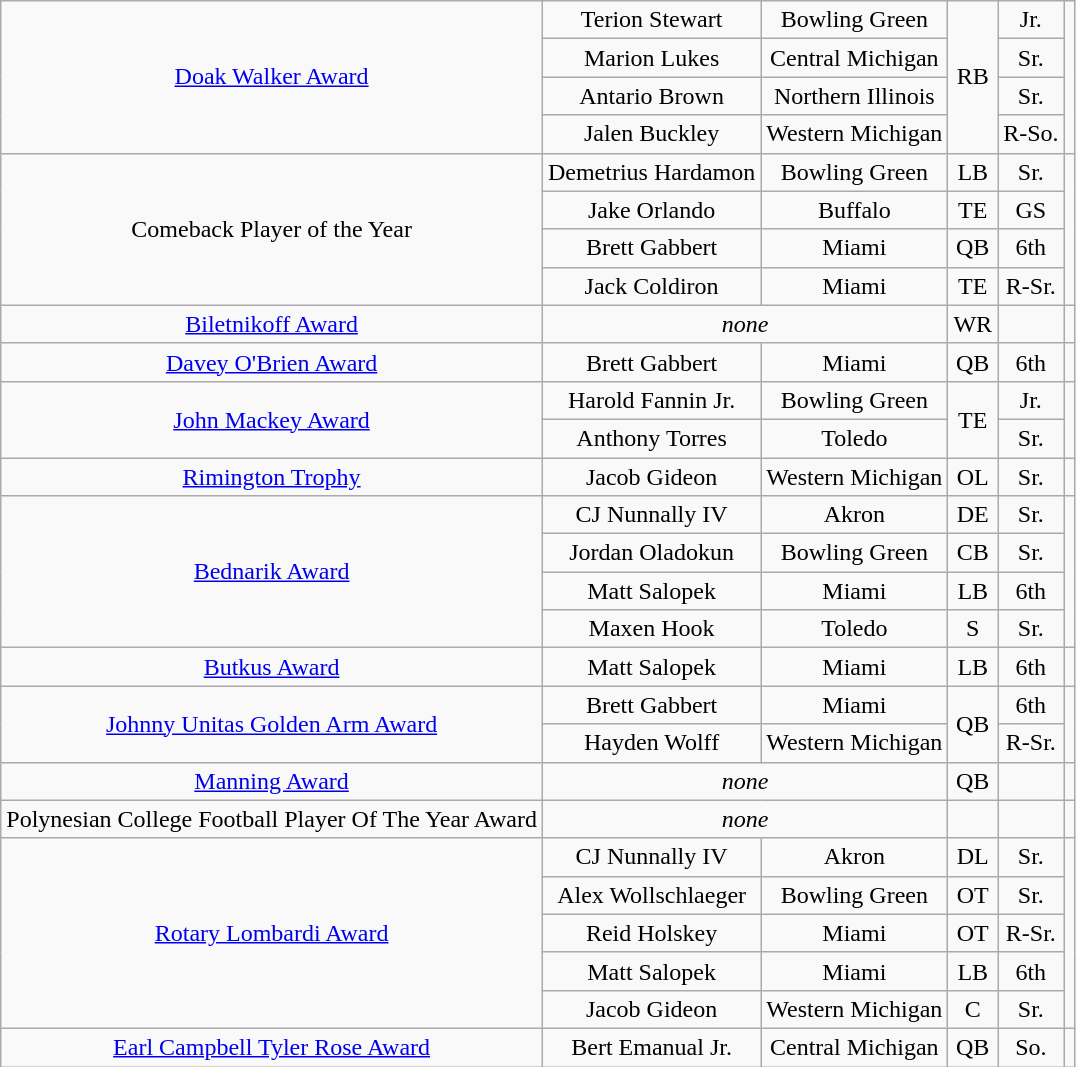<table class="wikitable" style="text-align:center;">
<tr>
<td rowspan=4><a href='#'>Doak Walker Award</a></td>
<td>Terion Stewart</td>
<td>Bowling Green</td>
<td rowspan=4>RB</td>
<td>Jr.</td>
<td rowspan=4></td>
</tr>
<tr>
<td>Marion Lukes</td>
<td>Central Michigan</td>
<td>Sr.</td>
</tr>
<tr>
<td>Antario Brown</td>
<td>Northern Illinois</td>
<td>Sr.</td>
</tr>
<tr>
<td>Jalen Buckley</td>
<td>Western Michigan</td>
<td>R-So.</td>
</tr>
<tr>
<td rowspan=4>Comeback Player of the Year</td>
<td>Demetrius Hardamon</td>
<td>Bowling Green</td>
<td>LB</td>
<td>Sr.</td>
<td rowspan=4></td>
</tr>
<tr>
<td>Jake Orlando</td>
<td>Buffalo</td>
<td>TE</td>
<td>GS</td>
</tr>
<tr>
<td>Brett Gabbert</td>
<td>Miami</td>
<td>QB</td>
<td>6th</td>
</tr>
<tr>
<td>Jack Coldiron</td>
<td>Miami</td>
<td>TE</td>
<td>R-Sr.</td>
</tr>
<tr>
<td><a href='#'>Biletnikoff Award</a></td>
<td colspan=2 align=center><em>none</em></td>
<td>WR</td>
<td></td>
<td></td>
</tr>
<tr>
<td><a href='#'>Davey O'Brien Award</a></td>
<td>Brett Gabbert</td>
<td>Miami</td>
<td>QB</td>
<td>6th</td>
<td></td>
</tr>
<tr>
<td rowspan=2><a href='#'>John Mackey Award</a></td>
<td>Harold Fannin Jr.</td>
<td>Bowling Green</td>
<td rowspan=2>TE</td>
<td>Jr.</td>
<td rowspan=2></td>
</tr>
<tr>
<td>Anthony Torres</td>
<td>Toledo</td>
<td>Sr.</td>
</tr>
<tr>
<td><a href='#'>Rimington Trophy</a></td>
<td>Jacob Gideon</td>
<td>Western Michigan</td>
<td>OL</td>
<td>Sr.</td>
<td></td>
</tr>
<tr>
<td rowspan=4><a href='#'>Bednarik Award</a></td>
<td>CJ Nunnally IV</td>
<td>Akron</td>
<td>DE</td>
<td>Sr.</td>
<td rowspan=4></td>
</tr>
<tr>
<td>Jordan Oladokun</td>
<td>Bowling Green</td>
<td>CB</td>
<td>Sr.</td>
</tr>
<tr>
<td>Matt Salopek</td>
<td>Miami</td>
<td>LB</td>
<td>6th</td>
</tr>
<tr>
<td>Maxen Hook</td>
<td>Toledo</td>
<td>S</td>
<td>Sr.</td>
</tr>
<tr>
<td><a href='#'>Butkus Award</a></td>
<td>Matt Salopek</td>
<td>Miami</td>
<td>LB</td>
<td>6th</td>
<td></td>
</tr>
<tr>
<td rowspan=2><a href='#'>Johnny Unitas Golden Arm Award</a></td>
<td>Brett Gabbert</td>
<td>Miami</td>
<td rowspan=2>QB</td>
<td>6th</td>
<td rowspan=2></td>
</tr>
<tr>
<td>Hayden Wolff</td>
<td>Western Michigan</td>
<td>R-Sr.</td>
</tr>
<tr>
<td><a href='#'>Manning Award</a></td>
<td colspan=2 align=center><em>none</em></td>
<td>QB</td>
<td></td>
<td></td>
</tr>
<tr>
<td>Polynesian College Football Player Of The Year Award</td>
<td colspan=2 align=center><em>none</em></td>
<td></td>
<td></td>
<td></td>
</tr>
<tr>
<td rowspan=5><a href='#'>Rotary Lombardi Award</a></td>
<td>CJ Nunnally IV</td>
<td>Akron</td>
<td>DL</td>
<td>Sr.</td>
<td rowspan=5></td>
</tr>
<tr>
<td>Alex Wollschlaeger</td>
<td>Bowling Green</td>
<td>OT</td>
<td>Sr.</td>
</tr>
<tr>
<td>Reid Holskey</td>
<td>Miami</td>
<td>OT</td>
<td>R-Sr.</td>
</tr>
<tr>
<td>Matt Salopek</td>
<td>Miami</td>
<td>LB</td>
<td>6th</td>
</tr>
<tr>
<td>Jacob Gideon</td>
<td>Western Michigan</td>
<td>C</td>
<td>Sr.</td>
</tr>
<tr>
<td><a href='#'>Earl Campbell Tyler Rose Award</a></td>
<td>Bert Emanual Jr.</td>
<td>Central Michigan</td>
<td>QB</td>
<td>So.</td>
</tr>
</table>
